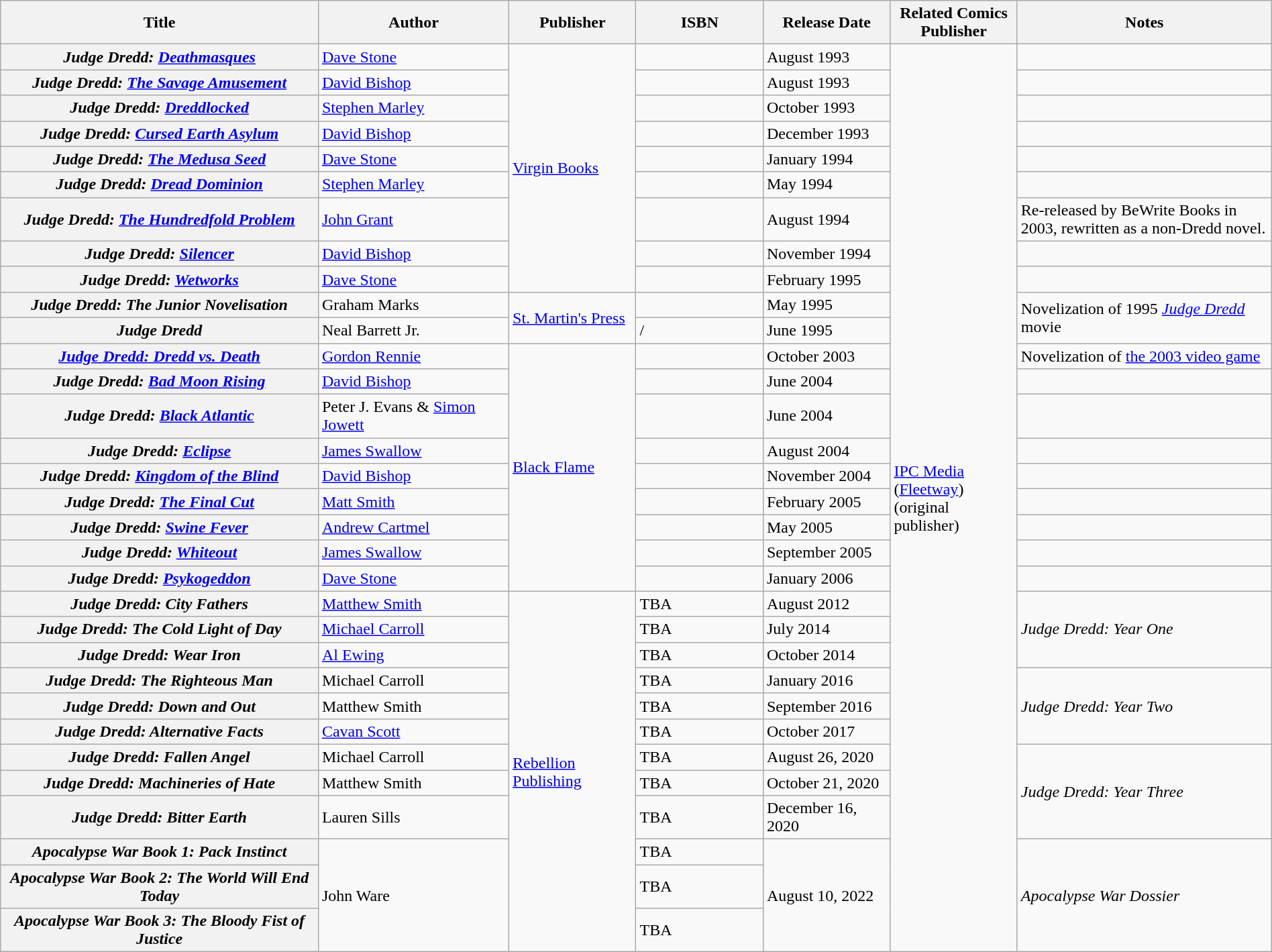<table class="wikitable" width="100%">
<tr>
<th width="25%">Title</th>
<th width="15%">Author</th>
<th width="10%">Publisher</th>
<th width="10%">ISBN</th>
<th width="10%">Release Date</th>
<th width="10%">Related Comics Publisher</th>
<th width="20%">Notes</th>
</tr>
<tr>
<th><em>Judge Dredd: <a href='#'>Deathmasques</a></em></th>
<td><a href='#'>Dave Stone</a></td>
<td rowspan="9"><a href='#'>Virgin Books</a></td>
<td></td>
<td>August 1993</td>
<td rowspan="32"><a href='#'>IPC Media</a> (<a href='#'>Fleetway</a>) (original publisher)</td>
<td></td>
</tr>
<tr>
<th><em>Judge Dredd: <a href='#'>The Savage Amusement</a></em></th>
<td><a href='#'>David Bishop</a></td>
<td></td>
<td>August 1993</td>
<td></td>
</tr>
<tr>
<th><em>Judge Dredd: <a href='#'>Dreddlocked</a></em></th>
<td><a href='#'>Stephen Marley</a></td>
<td></td>
<td>October 1993</td>
<td></td>
</tr>
<tr>
<th><em>Judge Dredd: <a href='#'>Cursed Earth Asylum</a></em></th>
<td><a href='#'>David Bishop</a></td>
<td></td>
<td>December 1993</td>
<td></td>
</tr>
<tr>
<th><em>Judge Dredd: <a href='#'>The Medusa Seed</a></em></th>
<td><a href='#'>Dave Stone</a></td>
<td></td>
<td>January 1994</td>
<td></td>
</tr>
<tr>
<th><em>Judge Dredd: <a href='#'>Dread Dominion</a></em></th>
<td><a href='#'>Stephen Marley</a></td>
<td></td>
<td>May 1994</td>
<td></td>
</tr>
<tr>
<th><em>Judge Dredd: <a href='#'>The Hundredfold Problem</a></em></th>
<td><a href='#'>John Grant</a></td>
<td></td>
<td>August 1994</td>
<td>Re-released by BeWrite Books in 2003, rewritten as a non-Dredd novel.</td>
</tr>
<tr>
<th><em>Judge Dredd: <a href='#'>Silencer</a></em></th>
<td><a href='#'>David Bishop</a></td>
<td></td>
<td>November 1994</td>
<td></td>
</tr>
<tr>
<th><em>Judge Dredd: <a href='#'>Wetworks</a></em></th>
<td><a href='#'>Dave Stone</a></td>
<td></td>
<td>February 1995</td>
<td></td>
</tr>
<tr>
<th><em>Judge Dredd: The Junior Novelisation</em></th>
<td>Graham Marks</td>
<td rowspan="2"><a href='#'>St. Martin's Press</a></td>
<td></td>
<td>May 1995</td>
<td rowspan="2">Novelization of 1995 <em><a href='#'>Judge Dredd</a></em> movie</td>
</tr>
<tr>
<th><em>Judge Dredd</em></th>
<td>Neal Barrett Jr.</td>
<td> / </td>
<td>June 1995</td>
</tr>
<tr>
<th><em><a href='#'>Judge Dredd: Dredd vs. Death</a></em></th>
<td><a href='#'>Gordon Rennie</a></td>
<td rowspan="9"><a href='#'>Black Flame</a></td>
<td></td>
<td>October 2003</td>
<td>Novelization of <a href='#'>the 2003 video game</a></td>
</tr>
<tr>
<th><em>Judge Dredd: <a href='#'>Bad Moon Rising</a></em></th>
<td><a href='#'>David Bishop</a></td>
<td></td>
<td>June 2004</td>
<td></td>
</tr>
<tr>
<th><em>Judge Dredd: <a href='#'>Black Atlantic</a></em></th>
<td>Peter J. Evans & <a href='#'>Simon Jowett</a></td>
<td></td>
<td>June 2004</td>
<td></td>
</tr>
<tr>
<th><em>Judge Dredd: <a href='#'>Eclipse</a></em></th>
<td><a href='#'>James Swallow</a></td>
<td></td>
<td>August 2004</td>
<td></td>
</tr>
<tr>
<th><em>Judge Dredd: <a href='#'>Kingdom of the Blind</a></em></th>
<td><a href='#'>David Bishop</a></td>
<td></td>
<td>November 2004</td>
<td></td>
</tr>
<tr>
<th><em>Judge Dredd: <a href='#'>The Final Cut</a></em></th>
<td><a href='#'>Matt Smith</a></td>
<td></td>
<td>February 2005</td>
<td></td>
</tr>
<tr>
<th><em>Judge Dredd: <a href='#'>Swine Fever</a></em></th>
<td><a href='#'>Andrew Cartmel</a></td>
<td></td>
<td>May 2005</td>
<td></td>
</tr>
<tr>
<th><em>Judge Dredd: <a href='#'>Whiteout</a></em></th>
<td><a href='#'>James Swallow</a></td>
<td></td>
<td>September 2005</td>
<td></td>
</tr>
<tr>
<th><em>Judge Dredd: <a href='#'>Psykogeddon</a></em></th>
<td><a href='#'>Dave Stone</a></td>
<td></td>
<td>January 2006</td>
<td></td>
</tr>
<tr>
<th><em>Judge Dredd: City Fathers</em></th>
<td><a href='#'>Matthew Smith</a></td>
<td rowspan="12"><a href='#'>Rebellion Publishing</a></td>
<td>TBA</td>
<td>August 2012</td>
<td rowspan="3"><em>Judge Dredd: Year One</em></td>
</tr>
<tr>
<th><em>Judge Dredd: The Cold Light of Day</em></th>
<td><a href='#'>Michael Carroll</a></td>
<td>TBA</td>
<td>July 2014</td>
</tr>
<tr>
<th><em>Judge Dredd: Wear Iron</em></th>
<td><a href='#'>Al Ewing</a></td>
<td>TBA</td>
<td>October 2014</td>
</tr>
<tr>
<th><em>Judge Dredd: The Righteous Man</em></th>
<td>Michael Carroll</td>
<td>TBA</td>
<td>January 2016</td>
<td rowspan="3"><em>Judge Dredd: Year</em> <em>Two</em></td>
</tr>
<tr>
<th><em>Judge Dredd: Down and Out</em></th>
<td>Matthew Smith</td>
<td>TBA</td>
<td>September 2016</td>
</tr>
<tr>
<th><em>Judge Dredd: Alternative Facts</em></th>
<td><a href='#'>Cavan Scott</a></td>
<td>TBA</td>
<td>October 2017</td>
</tr>
<tr>
<th><em>Judge Dredd: Fallen Angel</em></th>
<td>Michael Carroll</td>
<td>TBA</td>
<td>August 26, 2020</td>
<td rowspan="3"><em>Judge Dredd: Year</em> <em>Three</em></td>
</tr>
<tr>
<th><em>Judge Dredd: Machineries of Hate</em></th>
<td>Matthew Smith</td>
<td>TBA</td>
<td>October 21, 2020</td>
</tr>
<tr>
<th><em>Judge Dredd: Bitter Earth</em></th>
<td>Lauren Sills</td>
<td>TBA</td>
<td>December 16, 2020</td>
</tr>
<tr>
<th><em>Apocalypse War Book 1: Pack Instinct</em></th>
<td rowspan="3">John Ware</td>
<td>TBA</td>
<td rowspan="3">August 10, 2022</td>
<td rowspan="3"><em>Apocalypse War Dossier</em></td>
</tr>
<tr>
<th><em>Apocalypse War Book 2: The World Will End Today</em></th>
<td>TBA</td>
</tr>
<tr>
<th><em>Apocalypse War Book 3: The Bloody Fist of Justice</em></th>
<td>TBA</td>
</tr>
</table>
